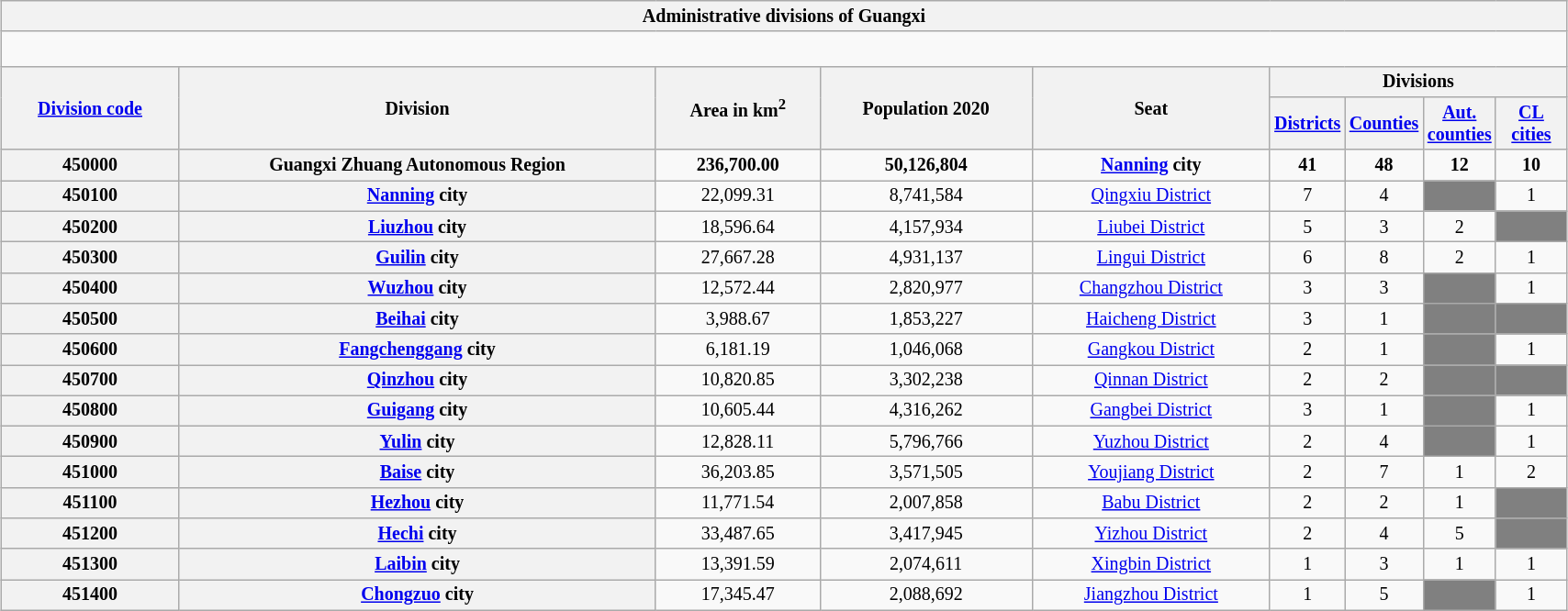<table class="wikitable" style="margin:1em auto 1em auto; width:90%; font-size:smaller; text-align:center">
<tr>
<th colspan="9"><strong>Administrative divisions of Guangxi</strong></th>
</tr>
<tr>
<td colspan="9" style="font-size:larger"><div><br> 















</div></td>
</tr>
<tr>
<th ! scope="col" rowspan="2"><a href='#'>Division code</a></th>
<th ! scope="col" rowspan="2">Division</th>
<th ! scope="col" rowspan="2">Area in km<sup>2</sup></th>
<th ! scope="col" rowspan="2">Population 2020</th>
<th ! scope="col" rowspan="2">Seat</th>
<th ! scope="col" colspan="4">Divisions</th>
</tr>
<tr>
<th ! scope="col" width="45"><a href='#'>Districts</a></th>
<th ! scope="col" width="45"><a href='#'>Counties</a></th>
<th ! scope="col" width="45"><a href='#'>Aut. counties</a></th>
<th ! scope="col" width="45"><a href='#'>CL cities</a></th>
</tr>
<tr style="font-weight: bold">
<th>450000</th>
<th>Guangxi Zhuang Autonomous Region</th>
<td>236,700.00</td>
<td>50,126,804</td>
<td><a href='#'>Nanning</a> city</td>
<td>41</td>
<td>48</td>
<td>12</td>
<td>10</td>
</tr>
<tr>
<th>450100</th>
<th><a href='#'>Nanning</a> city</th>
<td>22,099.31</td>
<td>8,741,584</td>
<td><a href='#'>Qingxiu District</a></td>
<td>7</td>
<td>4</td>
<td bgcolor="grey"></td>
<td>1</td>
</tr>
<tr>
<th>450200</th>
<th><a href='#'>Liuzhou</a> city</th>
<td>18,596.64</td>
<td>4,157,934</td>
<td><a href='#'>Liubei District</a></td>
<td>5</td>
<td>3</td>
<td>2</td>
<td bgcolor="grey"></td>
</tr>
<tr>
<th>450300</th>
<th><a href='#'>Guilin</a> city</th>
<td>27,667.28</td>
<td>4,931,137</td>
<td><a href='#'>Lingui District</a></td>
<td>6</td>
<td>8</td>
<td>2</td>
<td>1</td>
</tr>
<tr>
<th>450400</th>
<th><a href='#'>Wuzhou</a> city</th>
<td>12,572.44</td>
<td>2,820,977</td>
<td><a href='#'>Changzhou District</a></td>
<td>3</td>
<td>3</td>
<td bgcolor="grey"></td>
<td>1</td>
</tr>
<tr>
<th>450500</th>
<th><a href='#'>Beihai</a> city</th>
<td>3,988.67</td>
<td>1,853,227</td>
<td><a href='#'>Haicheng District</a></td>
<td>3</td>
<td>1</td>
<td bgcolor="grey"></td>
<td bgcolor="grey"></td>
</tr>
<tr>
<th>450600</th>
<th><a href='#'>Fangchenggang</a> city</th>
<td>6,181.19</td>
<td>1,046,068</td>
<td><a href='#'>Gangkou District</a></td>
<td>2</td>
<td>1</td>
<td bgcolor="grey"></td>
<td>1</td>
</tr>
<tr>
<th>450700</th>
<th><a href='#'>Qinzhou</a> city</th>
<td>10,820.85</td>
<td>3,302,238</td>
<td><a href='#'>Qinnan District</a></td>
<td>2</td>
<td>2</td>
<td bgcolor="grey"></td>
<td bgcolor="grey"></td>
</tr>
<tr>
<th>450800</th>
<th><a href='#'>Guigang</a> city</th>
<td>10,605.44</td>
<td>4,316,262</td>
<td><a href='#'>Gangbei District</a></td>
<td>3</td>
<td>1</td>
<td bgcolor="grey"></td>
<td>1</td>
</tr>
<tr>
<th>450900</th>
<th><a href='#'>Yulin</a> city</th>
<td>12,828.11</td>
<td>5,796,766</td>
<td><a href='#'>Yuzhou District</a></td>
<td>2</td>
<td>4</td>
<td bgcolor="grey"></td>
<td>1</td>
</tr>
<tr>
<th>451000</th>
<th><a href='#'>Baise</a> city</th>
<td>36,203.85</td>
<td>3,571,505</td>
<td><a href='#'>Youjiang District</a></td>
<td>2</td>
<td>7</td>
<td>1</td>
<td>2</td>
</tr>
<tr>
<th>451100</th>
<th><a href='#'>Hezhou</a> city</th>
<td>11,771.54</td>
<td>2,007,858</td>
<td><a href='#'>Babu District</a></td>
<td>2</td>
<td>2</td>
<td>1</td>
<td bgcolor="grey"></td>
</tr>
<tr>
<th>451200</th>
<th><a href='#'>Hechi</a> city</th>
<td>33,487.65</td>
<td>3,417,945</td>
<td><a href='#'>Yizhou District</a></td>
<td>2</td>
<td>4</td>
<td>5</td>
<td bgcolor="grey"></td>
</tr>
<tr>
<th>451300</th>
<th><a href='#'>Laibin</a> city</th>
<td>13,391.59</td>
<td>2,074,611</td>
<td><a href='#'>Xingbin District</a></td>
<td>1</td>
<td>3</td>
<td>1</td>
<td>1</td>
</tr>
<tr>
<th>451400</th>
<th><a href='#'>Chongzuo</a> city</th>
<td>17,345.47</td>
<td>2,088,692</td>
<td><a href='#'>Jiangzhou District</a></td>
<td>1</td>
<td>5</td>
<td bgcolor="grey"></td>
<td>1</td>
</tr>
</table>
